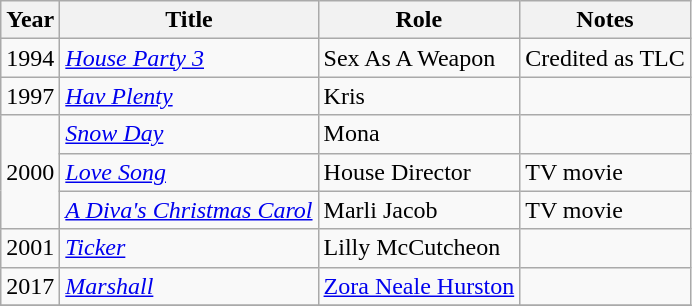<table class="wikitable sortable">
<tr>
<th>Year</th>
<th>Title</th>
<th>Role</th>
<th>Notes</th>
</tr>
<tr>
<td>1994</td>
<td><em><a href='#'>House Party 3</a></em></td>
<td>Sex As A Weapon</td>
<td>Credited as TLC</td>
</tr>
<tr>
<td>1997</td>
<td><em><a href='#'>Hav Plenty</a></em></td>
<td>Kris</td>
<td></td>
</tr>
<tr>
<td rowspan=3>2000</td>
<td><em><a href='#'>Snow Day</a></em></td>
<td>Mona</td>
<td></td>
</tr>
<tr>
<td><em><a href='#'>Love Song</a></em></td>
<td>House Director</td>
<td>TV movie</td>
</tr>
<tr>
<td><em><a href='#'>A Diva's Christmas Carol</a></em></td>
<td>Marli Jacob</td>
<td>TV movie</td>
</tr>
<tr>
<td>2001</td>
<td><em><a href='#'>Ticker</a></em></td>
<td>Lilly McCutcheon</td>
<td></td>
</tr>
<tr>
<td>2017</td>
<td><em><a href='#'>Marshall</a></em></td>
<td><a href='#'>Zora Neale Hurston</a></td>
<td></td>
</tr>
<tr>
</tr>
</table>
